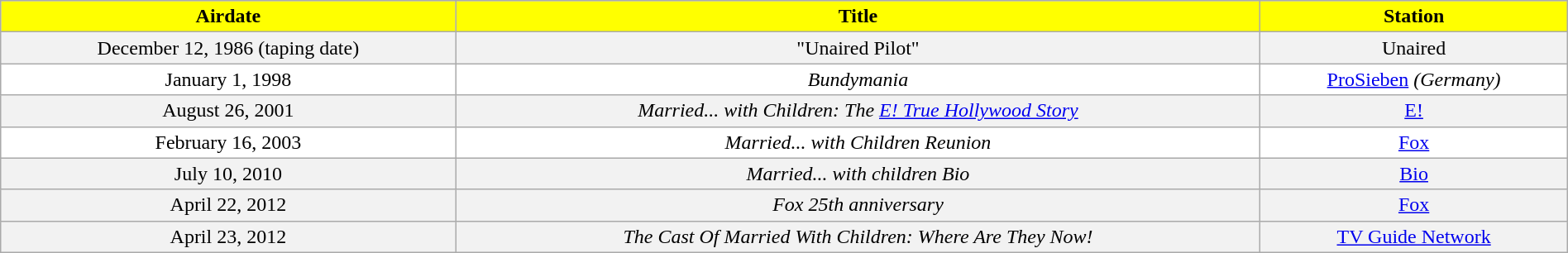<table class="wikitable" style="width:100%; background:#F2F2F2; text-align:center">
<tr>
<th style="background:#ff0;">Airdate</th>
<th style="background:#ff0;">Title</th>
<th style="background:#ff0;">Station</th>
</tr>
<tr>
<td>December 12, 1986 (taping date)</td>
<td>"Unaired Pilot"</td>
<td>Unaired</td>
</tr>
<tr style="background:#fff;">
<td>January 1, 1998</td>
<td><em>Bundymania</em></td>
<td><a href='#'>ProSieben</a> <em>(Germany)</em></td>
</tr>
<tr>
<td>August 26, 2001</td>
<td><em>Married... with Children: The <a href='#'>E! True Hollywood Story</a></em></td>
<td><a href='#'>E!</a></td>
</tr>
<tr style="background:#fff;">
<td>February 16, 2003</td>
<td><em>Married... with Children Reunion</em></td>
<td><a href='#'>Fox</a></td>
</tr>
<tr>
<td>July 10, 2010</td>
<td><em>Married... with children Bio</em></td>
<td><a href='#'>Bio</a></td>
</tr>
<tr>
<td>April 22, 2012</td>
<td><em>Fox 25th anniversary</em></td>
<td><a href='#'>Fox</a></td>
</tr>
<tr>
<td>April 23, 2012</td>
<td><em>The Cast Of Married With Children: Where Are They Now!</em></td>
<td><a href='#'>TV Guide Network</a></td>
</tr>
</table>
